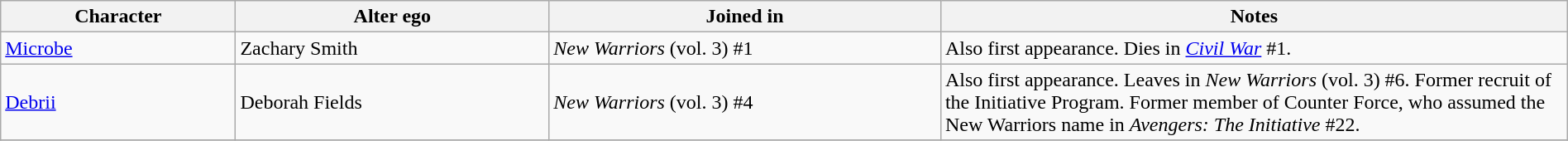<table class="wikitable" width=100%>
<tr>
<th width=15%>Character</th>
<th width=20%>Alter ego</th>
<th width=25%>Joined in</th>
<th width=40%>Notes</th>
</tr>
<tr>
<td><a href='#'>Microbe</a></td>
<td>Zachary Smith</td>
<td><em>New Warriors</em> (vol. 3) #1</td>
<td>Also first appearance. Dies in <em><a href='#'>Civil War</a></em> #1.</td>
</tr>
<tr>
<td><a href='#'>Debrii</a></td>
<td>Deborah Fields</td>
<td><em>New Warriors</em> (vol. 3) #4</td>
<td>Also first appearance. Leaves in <em>New Warriors</em> (vol. 3) #6. Former recruit of the Initiative Program. Former member of Counter Force, who assumed the New Warriors name in <em>Avengers: The Initiative</em> #22.</td>
</tr>
<tr>
</tr>
</table>
